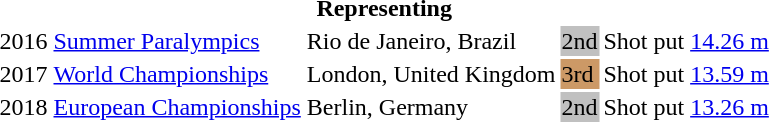<table>
<tr>
<th colspan="6">Representing </th>
</tr>
<tr>
<td>2016</td>
<td><a href='#'>Summer Paralympics</a></td>
<td>Rio de Janeiro, Brazil</td>
<td bgcolor=silver>2nd</td>
<td>Shot put</td>
<td><a href='#'>14.26 m</a></td>
</tr>
<tr>
<td>2017</td>
<td><a href='#'>World Championships</a></td>
<td>London, United Kingdom</td>
<td bgcolor=cc9966>3rd</td>
<td>Shot put</td>
<td><a href='#'>13.59 m</a></td>
</tr>
<tr>
<td>2018</td>
<td><a href='#'>European Championships</a></td>
<td>Berlin, Germany</td>
<td bgcolor=silver>2nd</td>
<td>Shot put</td>
<td><a href='#'>13.26 m</a></td>
</tr>
</table>
